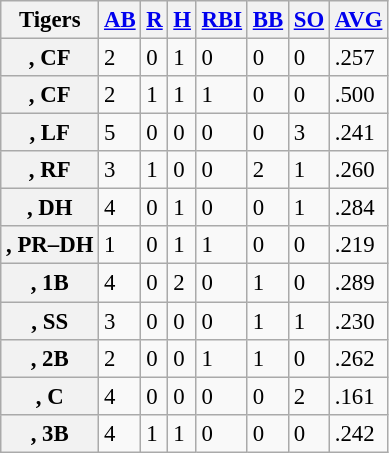<table class="wikitable sortable plainrowheaders" style="font-size:95%;">
<tr>
<th>Tigers</th>
<th scope="col"><a href='#'>AB</a></th>
<th scope="col"><a href='#'>R</a></th>
<th scope="col"><a href='#'>H</a></th>
<th scope="col"><a href='#'>RBI</a></th>
<th scope="col"><a href='#'>BB</a></th>
<th scope="col"><a href='#'>SO</a></th>
<th scope="col"><a href='#'>AVG</a></th>
</tr>
<tr>
<th scope="row">, CF</th>
<td>2</td>
<td>0</td>
<td>1</td>
<td>0</td>
<td>0</td>
<td>0</td>
<td>.257</td>
</tr>
<tr>
<th scope="row">, CF</th>
<td>2</td>
<td>1</td>
<td>1</td>
<td>1</td>
<td>0</td>
<td>0</td>
<td>.500</td>
</tr>
<tr>
<th scope="row">, LF</th>
<td>5</td>
<td>0</td>
<td>0</td>
<td>0</td>
<td>0</td>
<td>3</td>
<td>.241</td>
</tr>
<tr>
<th scope="row">, RF</th>
<td>3</td>
<td>1</td>
<td>0</td>
<td>0</td>
<td>2</td>
<td>1</td>
<td>.260</td>
</tr>
<tr>
<th scope="row">, DH</th>
<td>4</td>
<td>0</td>
<td>1</td>
<td>0</td>
<td>0</td>
<td>1</td>
<td>.284</td>
</tr>
<tr>
<th scope="row">, PR–DH</th>
<td>1</td>
<td>0</td>
<td>1</td>
<td>1</td>
<td>0</td>
<td>0</td>
<td>.219</td>
</tr>
<tr>
<th scope="row">, 1B</th>
<td>4</td>
<td>0</td>
<td>2</td>
<td>0</td>
<td>1</td>
<td>0</td>
<td>.289</td>
</tr>
<tr>
<th scope="row">, SS</th>
<td>3</td>
<td>0</td>
<td>0</td>
<td>0</td>
<td>1</td>
<td>1</td>
<td>.230</td>
</tr>
<tr>
<th scope="row">, 2B</th>
<td>2</td>
<td>0</td>
<td>0</td>
<td>1</td>
<td>1</td>
<td>0</td>
<td>.262</td>
</tr>
<tr>
<th scope="row">, C</th>
<td>4</td>
<td>0</td>
<td>0</td>
<td>0</td>
<td>0</td>
<td>2</td>
<td>.161</td>
</tr>
<tr>
<th scope="row">, 3B</th>
<td>4</td>
<td>1</td>
<td>1</td>
<td>0</td>
<td>0</td>
<td>0</td>
<td>.242</td>
</tr>
</table>
